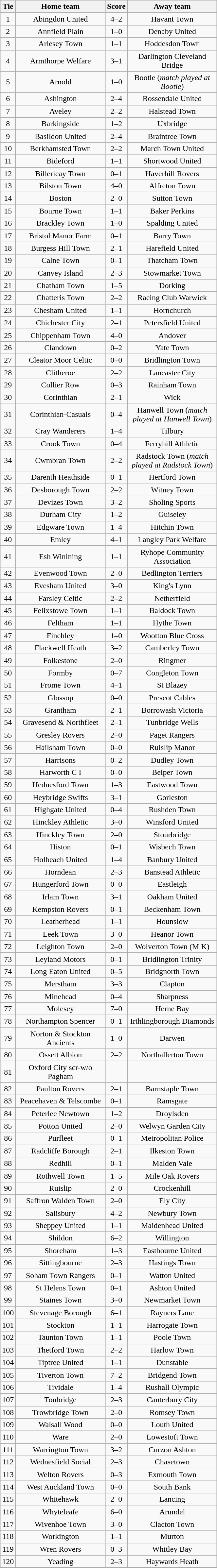<table class="wikitable" style="text-align:center;">
<tr>
<th width=20>Tie</th>
<th width=175>Home team</th>
<th width=20>Score</th>
<th width=175>Away team</th>
</tr>
<tr>
<td>1</td>
<td>Abingdon United</td>
<td>4–2</td>
<td>Havant Town</td>
</tr>
<tr>
<td>2</td>
<td>Annfield Plain</td>
<td>1–0</td>
<td>Denaby United</td>
</tr>
<tr>
<td>3</td>
<td>Arlesey Town</td>
<td>1–1</td>
<td>Hoddesdon Town</td>
</tr>
<tr>
<td>4</td>
<td>Armthorpe Welfare</td>
<td>3–1</td>
<td>Darlington Cleveland Bridge</td>
</tr>
<tr>
<td>5</td>
<td>Arnold</td>
<td>1–0</td>
<td>Bootle (<em>match played at Bootle</em>)</td>
</tr>
<tr>
<td>6</td>
<td>Ashington</td>
<td>2–4</td>
<td>Rossendale United</td>
</tr>
<tr>
<td>7</td>
<td>Aveley</td>
<td>2–2</td>
<td>Halstead Town</td>
</tr>
<tr>
<td>8</td>
<td>Barkingside</td>
<td>1–2</td>
<td>Uxbridge</td>
</tr>
<tr>
<td>9</td>
<td>Basildon United</td>
<td>2–4</td>
<td>Braintree Town</td>
</tr>
<tr>
<td>10</td>
<td>Berkhamsted Town</td>
<td>2–2</td>
<td>March Town United</td>
</tr>
<tr>
<td>11</td>
<td>Bideford</td>
<td>1–1</td>
<td>Shortwood United</td>
</tr>
<tr>
<td>12</td>
<td>Billericay Town</td>
<td>0–1</td>
<td>Haverhill Rovers</td>
</tr>
<tr>
<td>13</td>
<td>Bilston Town</td>
<td>4–0</td>
<td>Alfreton Town</td>
</tr>
<tr>
<td>14</td>
<td>Boston</td>
<td>2–0</td>
<td>Sutton Town</td>
</tr>
<tr>
<td>15</td>
<td>Bourne Town</td>
<td>1–1</td>
<td>Baker Perkins</td>
</tr>
<tr>
<td>16</td>
<td>Brackley Town</td>
<td>1–0</td>
<td>Spalding United</td>
</tr>
<tr>
<td>17</td>
<td>Bristol Manor Farm</td>
<td>0–1</td>
<td>Barry Town</td>
</tr>
<tr>
<td>18</td>
<td>Burgess Hill Town</td>
<td>2–1</td>
<td>Harefield United</td>
</tr>
<tr>
<td>19</td>
<td>Calne Town</td>
<td>0–1</td>
<td>Thatcham Town</td>
</tr>
<tr>
<td>20</td>
<td>Canvey Island</td>
<td>2–3</td>
<td>Stowmarket Town</td>
</tr>
<tr>
<td>21</td>
<td>Chatham Town</td>
<td>1–5</td>
<td>Dorking</td>
</tr>
<tr>
<td>22</td>
<td>Chatteris Town</td>
<td>2–2</td>
<td>Racing Club Warwick</td>
</tr>
<tr>
<td>23</td>
<td>Chesham United</td>
<td>1–1</td>
<td>Hornchurch</td>
</tr>
<tr>
<td>24</td>
<td>Chichester City</td>
<td>2–1</td>
<td>Petersfield United</td>
</tr>
<tr>
<td>25</td>
<td>Chippenham Town</td>
<td>4–0</td>
<td>Andover</td>
</tr>
<tr>
<td>26</td>
<td>Clandown</td>
<td>0–2</td>
<td>Yate Town</td>
</tr>
<tr>
<td>27</td>
<td>Cleator Moor Celtic</td>
<td>0–0</td>
<td>Bridlington Town</td>
</tr>
<tr>
<td>28</td>
<td>Clitheroe</td>
<td>2–2</td>
<td>Lancaster City</td>
</tr>
<tr>
<td>29</td>
<td>Collier Row</td>
<td>0–3</td>
<td>Rainham Town</td>
</tr>
<tr>
<td>30</td>
<td>Corinthian</td>
<td>2–1</td>
<td>Wick</td>
</tr>
<tr>
<td>31</td>
<td>Corinthian-Casuals</td>
<td>0–4</td>
<td>Hanwell Town (<em>match played at Hanwell Town</em>)</td>
</tr>
<tr>
<td>32</td>
<td>Cray Wanderers</td>
<td>1–4</td>
<td>Tilbury</td>
</tr>
<tr>
<td>33</td>
<td>Crook Town</td>
<td>0–4</td>
<td>Ferryhill Athletic</td>
</tr>
<tr>
<td>34</td>
<td>Cwmbran Town</td>
<td>2–2</td>
<td>Radstock Town (<em>match played at Radstock Town</em>)</td>
</tr>
<tr>
<td>35</td>
<td>Darenth Heathside</td>
<td>0–1</td>
<td>Hertford Town</td>
</tr>
<tr>
<td>36</td>
<td>Desborough Town</td>
<td>2–2</td>
<td>Witney Town</td>
</tr>
<tr>
<td>37</td>
<td>Devizes Town</td>
<td>3–2</td>
<td>Sholing Sports</td>
</tr>
<tr>
<td>38</td>
<td>Durham City</td>
<td>1–2</td>
<td>Guiseley</td>
</tr>
<tr>
<td>39</td>
<td>Edgware Town</td>
<td>1–4</td>
<td>Hitchin Town</td>
</tr>
<tr>
<td>40</td>
<td>Emley</td>
<td>4–1</td>
<td>Langley Park Welfare</td>
</tr>
<tr>
<td>41</td>
<td>Esh Winining</td>
<td>1–1</td>
<td>Ryhope Community Association</td>
</tr>
<tr>
<td>42</td>
<td>Evenwood Town</td>
<td>2–0</td>
<td>Bedlington Terriers</td>
</tr>
<tr>
<td>43</td>
<td>Evesham United</td>
<td>3–0</td>
<td>King's Lynn</td>
</tr>
<tr>
<td>44</td>
<td>Farsley Celtic</td>
<td>2–2</td>
<td>Netherfield</td>
</tr>
<tr>
<td>45</td>
<td>Felixstowe Town</td>
<td>1–1</td>
<td>Baldock Town</td>
</tr>
<tr>
<td>46</td>
<td>Feltham</td>
<td>1–1</td>
<td>Hythe Town</td>
</tr>
<tr>
<td>47</td>
<td>Finchley</td>
<td>1–0</td>
<td>Wootton Blue Cross</td>
</tr>
<tr>
<td>48</td>
<td>Flackwell Heath</td>
<td>3–2</td>
<td>Camberley Town</td>
</tr>
<tr>
<td>49</td>
<td>Folkestone</td>
<td>2–0</td>
<td>Ringmer</td>
</tr>
<tr>
<td>50</td>
<td>Formby</td>
<td>0–7</td>
<td>Congleton Town</td>
</tr>
<tr>
<td>51</td>
<td>Frome Town</td>
<td>4–1</td>
<td>St Blazey</td>
</tr>
<tr>
<td>52</td>
<td>Glossop</td>
<td>0–0</td>
<td>Prescot Cables</td>
</tr>
<tr>
<td>53</td>
<td>Grantham</td>
<td>2–1</td>
<td>Borrowash Victoria</td>
</tr>
<tr>
<td>54</td>
<td>Gravesend & Northfleet</td>
<td>2–1</td>
<td>Tunbridge Wells</td>
</tr>
<tr>
<td>55</td>
<td>Gresley Rovers</td>
<td>2–0</td>
<td>Paget Rangers</td>
</tr>
<tr>
<td>56</td>
<td>Hailsham Town</td>
<td>0–0</td>
<td>Ruislip Manor</td>
</tr>
<tr>
<td>57</td>
<td>Harrisons</td>
<td>0–2</td>
<td>Dudley Town</td>
</tr>
<tr>
<td>58</td>
<td>Harworth C I</td>
<td>0–0</td>
<td>Belper Town</td>
</tr>
<tr>
<td>59</td>
<td>Hednesford Town</td>
<td>1–3</td>
<td>Eastwood Town</td>
</tr>
<tr>
<td>60</td>
<td>Heybridge Swifts</td>
<td>3–1</td>
<td>Gorleston</td>
</tr>
<tr>
<td>61</td>
<td>Highgate United</td>
<td>0–4</td>
<td>Rushden Town</td>
</tr>
<tr>
<td>62</td>
<td>Hinckley Athletic</td>
<td>3–0</td>
<td>Winsford United</td>
</tr>
<tr>
<td>63</td>
<td>Hinckley Town</td>
<td>2–0</td>
<td>Stourbridge</td>
</tr>
<tr>
<td>64</td>
<td>Histon</td>
<td>0–1</td>
<td>Wisbech Town</td>
</tr>
<tr>
<td>65</td>
<td>Holbeach United</td>
<td>1–4</td>
<td>Banbury United</td>
</tr>
<tr>
<td>66</td>
<td>Horndean</td>
<td>2–3</td>
<td>Banstead Athletic</td>
</tr>
<tr>
<td>67</td>
<td>Hungerford Town</td>
<td>0–0</td>
<td>Eastleigh</td>
</tr>
<tr>
<td>68</td>
<td>Irlam Town</td>
<td>3–1</td>
<td>Oakham United</td>
</tr>
<tr>
<td>69</td>
<td>Kempston Rovers</td>
<td>0–1</td>
<td>Beckenham Town</td>
</tr>
<tr>
<td>70</td>
<td>Leatherhead</td>
<td>1–1</td>
<td>Hounslow</td>
</tr>
<tr>
<td>71</td>
<td>Leek Town</td>
<td>3–0</td>
<td>Heanor Town</td>
</tr>
<tr>
<td>72</td>
<td>Leighton Town</td>
<td>2–0</td>
<td>Wolverton Town (M K)</td>
</tr>
<tr>
<td>73</td>
<td>Leyland Motors</td>
<td>0–1</td>
<td>Bridlington Trinity</td>
</tr>
<tr>
<td>74</td>
<td>Long Eaton United</td>
<td>0–5</td>
<td>Bridgnorth Town</td>
</tr>
<tr>
<td>75</td>
<td>Merstham</td>
<td>3–3</td>
<td>Clapton</td>
</tr>
<tr>
<td>76</td>
<td>Minehead</td>
<td>0–4</td>
<td>Sharpness</td>
</tr>
<tr>
<td>77</td>
<td>Molesey</td>
<td>7–0</td>
<td>Herne Bay</td>
</tr>
<tr>
<td>78</td>
<td>Northampton Spencer</td>
<td>0–1</td>
<td>Irthlingborough Diamonds</td>
</tr>
<tr>
<td>79</td>
<td>Norton & Stockton Ancients</td>
<td>1–0</td>
<td>Darwen</td>
</tr>
<tr>
<td>80</td>
<td>Ossett Albion</td>
<td>2–2</td>
<td>Northallerton Town</td>
</tr>
<tr>
<td>81</td>
<td>Oxford City scr-w/o Pagham</td>
<td></td>
<td></td>
</tr>
<tr>
<td>82</td>
<td>Paulton Rovers</td>
<td>2–1</td>
<td>Barnstaple Town</td>
</tr>
<tr>
<td>83</td>
<td>Peacehaven & Telscombe</td>
<td>0–1</td>
<td>Ramsgate</td>
</tr>
<tr>
<td>84</td>
<td>Peterlee Newtown</td>
<td>1–2</td>
<td>Droylsden</td>
</tr>
<tr>
<td>85</td>
<td>Potton United</td>
<td>2–0</td>
<td>Welwyn Garden City</td>
</tr>
<tr>
<td>86</td>
<td>Purfleet</td>
<td>0–1</td>
<td>Metropolitan Police</td>
</tr>
<tr>
<td>87</td>
<td>Radcliffe Borough</td>
<td>2–1</td>
<td>Ilkeston Town</td>
</tr>
<tr>
<td>88</td>
<td>Redhill</td>
<td>0–1</td>
<td>Malden Vale</td>
</tr>
<tr>
<td>89</td>
<td>Rothwell Town</td>
<td>1–5</td>
<td>Mile Oak Rovers</td>
</tr>
<tr>
<td>90</td>
<td>Ruislip</td>
<td>2–0</td>
<td>Crockenhill</td>
</tr>
<tr>
<td>91</td>
<td>Saffron Walden Town</td>
<td>2–0</td>
<td>Ely City</td>
</tr>
<tr>
<td>92</td>
<td>Salisbury</td>
<td>4–2</td>
<td>Newbury Town</td>
</tr>
<tr>
<td>93</td>
<td>Sheppey United</td>
<td>1–1</td>
<td>Maidenhead United</td>
</tr>
<tr>
<td>94</td>
<td>Shildon</td>
<td>6–2</td>
<td>Willington</td>
</tr>
<tr>
<td>95</td>
<td>Shoreham</td>
<td>1–3</td>
<td>Eastbourne United</td>
</tr>
<tr>
<td>96</td>
<td>Sittingbourne</td>
<td>2–3</td>
<td>Hastings Town</td>
</tr>
<tr>
<td>97</td>
<td>Soham Town Rangers</td>
<td>0–1</td>
<td>Watton United</td>
</tr>
<tr>
<td>98</td>
<td>St Helens Town</td>
<td>0–1</td>
<td>Ashton United</td>
</tr>
<tr>
<td>99</td>
<td>Staines Town</td>
<td>3–0</td>
<td>Newmarket Town</td>
</tr>
<tr>
<td>100</td>
<td>Stevenage Borough</td>
<td>6–1</td>
<td>Rayners Lane</td>
</tr>
<tr>
<td>101</td>
<td>Stockton</td>
<td>1–1</td>
<td>Harrogate Town</td>
</tr>
<tr>
<td>102</td>
<td>Taunton Town</td>
<td>1–1</td>
<td>Poole Town</td>
</tr>
<tr>
<td>103</td>
<td>Thetford Town</td>
<td>2–2</td>
<td>Harlow Town</td>
</tr>
<tr>
<td>104</td>
<td>Tiptree United</td>
<td>1–1</td>
<td>Dunstable</td>
</tr>
<tr>
<td>105</td>
<td>Tiverton Town</td>
<td>7–2</td>
<td>Bridgend Town</td>
</tr>
<tr>
<td>106</td>
<td>Tividale</td>
<td>1–4</td>
<td>Rushall Olympic</td>
</tr>
<tr>
<td>107</td>
<td>Tonbridge</td>
<td>2–3</td>
<td>Canterbury City</td>
</tr>
<tr>
<td>108</td>
<td>Trowbridge Town</td>
<td>2–0</td>
<td>Romsey Town</td>
</tr>
<tr>
<td>109</td>
<td>Walsall Wood</td>
<td>0–0</td>
<td>Louth United</td>
</tr>
<tr>
<td>110</td>
<td>Ware</td>
<td>2–0</td>
<td>Lowestoft Town</td>
</tr>
<tr>
<td>111</td>
<td>Warrington Town</td>
<td>3–2</td>
<td>Curzon Ashton</td>
</tr>
<tr>
<td>112</td>
<td>Wednesfield Social</td>
<td>2–3</td>
<td>Chasetown</td>
</tr>
<tr>
<td>113</td>
<td>Welton Rovers</td>
<td>0–3</td>
<td>Exmouth Town</td>
</tr>
<tr>
<td>114</td>
<td>West Auckland Town</td>
<td>0–0</td>
<td>South Bank</td>
</tr>
<tr>
<td>115</td>
<td>Whitehawk</td>
<td>2–0</td>
<td>Lancing</td>
</tr>
<tr>
<td>116</td>
<td>Whyteleafe</td>
<td>6–0</td>
<td>Arundel</td>
</tr>
<tr>
<td>117</td>
<td>Wivenhoe Town</td>
<td>3–0</td>
<td>Clacton Town</td>
</tr>
<tr>
<td>118</td>
<td>Workington</td>
<td>1–1</td>
<td>Murton</td>
</tr>
<tr>
<td>119</td>
<td>Wren Rovers</td>
<td>0–3</td>
<td>Whitley Bay</td>
</tr>
<tr>
<td>120</td>
<td>Yeading</td>
<td>2–3</td>
<td>Haywards Heath</td>
</tr>
</table>
